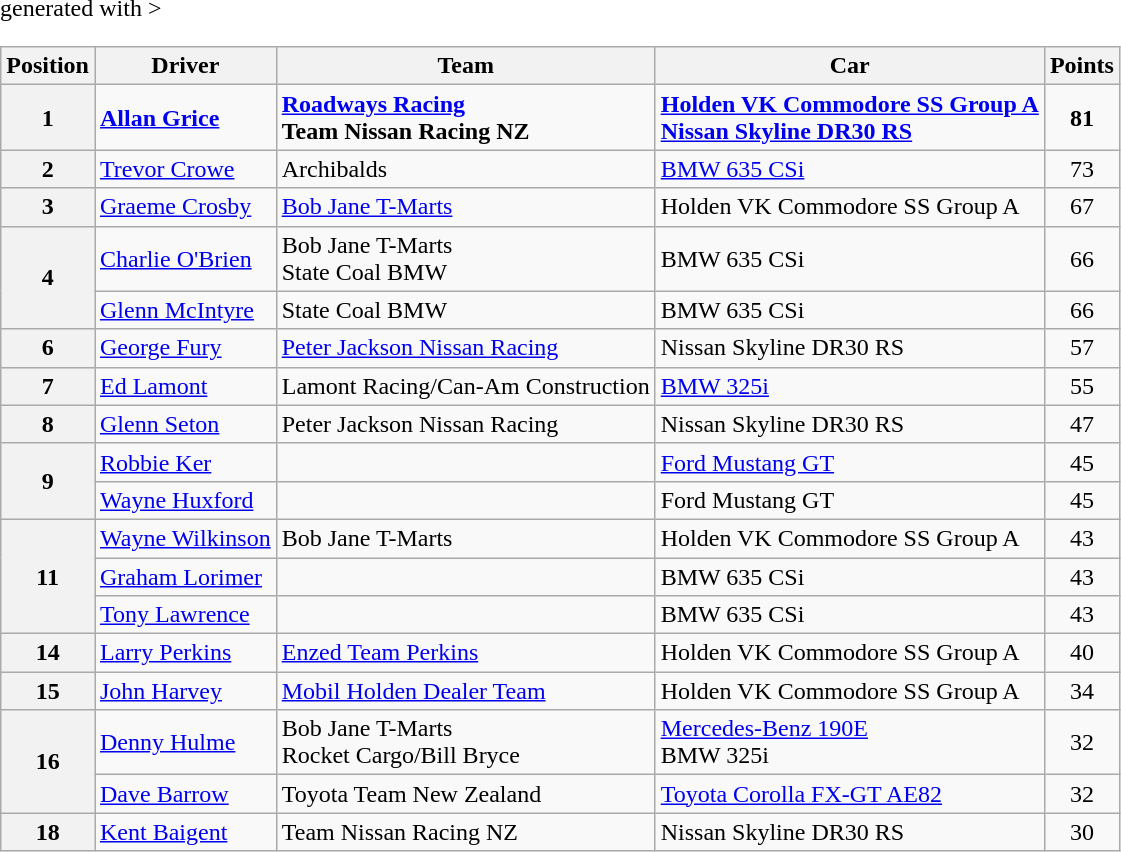<table class="wikitable" <hiddentext>generated with >
<tr style="font-weight:bold">
<th>Position</th>
<th>Driver</th>
<th>Team</th>
<th>Car</th>
<th>Points</th>
</tr>
<tr>
<th><strong>1</strong></th>
<td><strong> <a href='#'>Allan Grice</a></strong></td>
<td><strong><a href='#'>Roadways Racing</a><br>Team Nissan Racing NZ</strong></td>
<td><strong><a href='#'>Holden VK Commodore SS Group A</a><br><a href='#'>Nissan Skyline DR30 RS</a></strong></td>
<td align="center"><strong>81</strong></td>
</tr>
<tr>
<th>2</th>
<td> <a href='#'>Trevor Crowe</a></td>
<td>Archibalds</td>
<td><a href='#'>BMW 635 CSi</a></td>
<td align="center">73</td>
</tr>
<tr>
<th>3</th>
<td> <a href='#'>Graeme Crosby</a></td>
<td><a href='#'>Bob Jane T-Marts</a></td>
<td>Holden VK Commodore SS Group A</td>
<td align="center">67</td>
</tr>
<tr>
<th rowspan=2>4</th>
<td> <a href='#'>Charlie O'Brien</a></td>
<td>Bob Jane T-Marts<br>State Coal BMW</td>
<td>BMW 635 CSi</td>
<td align="center">66</td>
</tr>
<tr>
<td> <a href='#'>Glenn McIntyre</a></td>
<td>State Coal BMW</td>
<td>BMW 635 CSi</td>
<td align="center">66</td>
</tr>
<tr>
<th>6</th>
<td> <a href='#'>George Fury</a></td>
<td><a href='#'>Peter Jackson Nissan Racing</a></td>
<td>Nissan Skyline DR30 RS</td>
<td align="center">57</td>
</tr>
<tr>
<th>7</th>
<td> <a href='#'>Ed Lamont</a></td>
<td>Lamont Racing/Can-Am Construction</td>
<td><a href='#'>BMW 325i</a></td>
<td align="center">55</td>
</tr>
<tr>
<th>8</th>
<td> <a href='#'>Glenn Seton</a></td>
<td>Peter Jackson Nissan Racing</td>
<td>Nissan Skyline DR30 RS</td>
<td align="center">47</td>
</tr>
<tr>
<th rowspan=2>9</th>
<td> <a href='#'>Robbie Ker</a></td>
<td></td>
<td><a href='#'>Ford Mustang GT</a></td>
<td align="center">45</td>
</tr>
<tr>
<td> <a href='#'>Wayne Huxford</a></td>
<td></td>
<td>Ford Mustang GT</td>
<td align="center">45</td>
</tr>
<tr>
<th rowspan=3>11</th>
<td> <a href='#'>Wayne Wilkinson</a></td>
<td>Bob Jane T-Marts</td>
<td>Holden VK Commodore SS Group A</td>
<td align="center">43</td>
</tr>
<tr>
<td> <a href='#'>Graham Lorimer</a></td>
<td></td>
<td>BMW 635 CSi</td>
<td align="center">43</td>
</tr>
<tr>
<td> <a href='#'>Tony Lawrence</a></td>
<td></td>
<td>BMW 635 CSi</td>
<td align="center">43</td>
</tr>
<tr>
<th>14</th>
<td> <a href='#'>Larry Perkins</a></td>
<td><a href='#'>Enzed Team Perkins</a></td>
<td>Holden VK Commodore SS Group A</td>
<td align="center">40</td>
</tr>
<tr>
<th>15</th>
<td> <a href='#'>John Harvey</a></td>
<td><a href='#'>Mobil Holden Dealer Team</a></td>
<td>Holden VK Commodore SS Group A</td>
<td align="center">34</td>
</tr>
<tr>
<th rowspan=2>16</th>
<td> <a href='#'>Denny Hulme</a></td>
<td>Bob Jane T-Marts<br>Rocket Cargo/Bill Bryce</td>
<td><a href='#'>Mercedes-Benz 190E</a><br>BMW 325i</td>
<td align="center">32</td>
</tr>
<tr>
<td> <a href='#'>Dave Barrow</a></td>
<td>Toyota Team New Zealand</td>
<td><a href='#'>Toyota Corolla FX-GT AE82</a></td>
<td align="center">32</td>
</tr>
<tr>
<th>18</th>
<td> <a href='#'>Kent Baigent</a></td>
<td>Team Nissan Racing NZ</td>
<td>Nissan Skyline DR30 RS</td>
<td align="center">30</td>
</tr>
</table>
